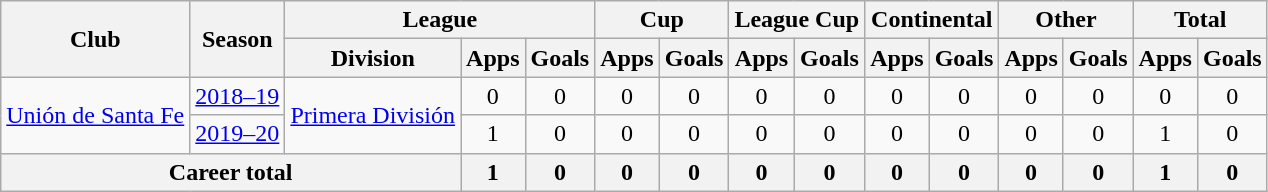<table class="wikitable" style="text-align:center">
<tr>
<th rowspan="2">Club</th>
<th rowspan="2">Season</th>
<th colspan="3">League</th>
<th colspan="2">Cup</th>
<th colspan="2">League Cup</th>
<th colspan="2">Continental</th>
<th colspan="2">Other</th>
<th colspan="2">Total</th>
</tr>
<tr>
<th>Division</th>
<th>Apps</th>
<th>Goals</th>
<th>Apps</th>
<th>Goals</th>
<th>Apps</th>
<th>Goals</th>
<th>Apps</th>
<th>Goals</th>
<th>Apps</th>
<th>Goals</th>
<th>Apps</th>
<th>Goals</th>
</tr>
<tr>
<td rowspan="2"><a href='#'>Unión de Santa Fe</a></td>
<td><a href='#'>2018–19</a></td>
<td rowspan="2"><a href='#'>Primera División</a></td>
<td>0</td>
<td>0</td>
<td>0</td>
<td>0</td>
<td>0</td>
<td>0</td>
<td>0</td>
<td>0</td>
<td>0</td>
<td>0</td>
<td>0</td>
<td>0</td>
</tr>
<tr>
<td><a href='#'>2019–20</a></td>
<td>1</td>
<td>0</td>
<td>0</td>
<td>0</td>
<td>0</td>
<td>0</td>
<td>0</td>
<td>0</td>
<td>0</td>
<td>0</td>
<td>1</td>
<td>0</td>
</tr>
<tr>
<th colspan="3">Career total</th>
<th>1</th>
<th>0</th>
<th>0</th>
<th>0</th>
<th>0</th>
<th>0</th>
<th>0</th>
<th>0</th>
<th>0</th>
<th>0</th>
<th>1</th>
<th>0</th>
</tr>
</table>
